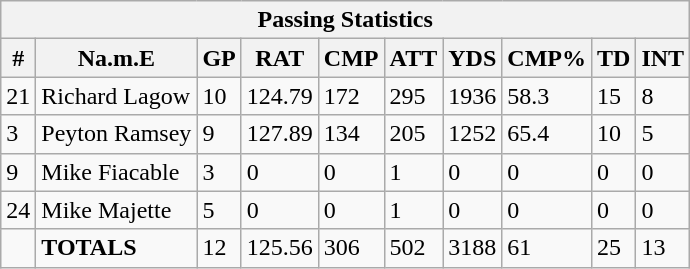<table class="wikitable sortable collapsible collapsed">
<tr>
<th colspan="10">Passing Statistics</th>
</tr>
<tr>
<th>#</th>
<th>Na.m.E</th>
<th>GP</th>
<th>RAT</th>
<th>CMP</th>
<th>ATT</th>
<th>YDS</th>
<th>CMP%</th>
<th>TD</th>
<th>INT</th>
</tr>
<tr>
<td>21</td>
<td>Richard Lagow</td>
<td>10</td>
<td>124.79</td>
<td>172</td>
<td>295</td>
<td>1936</td>
<td>58.3</td>
<td>15</td>
<td>8</td>
</tr>
<tr>
<td>3</td>
<td>Peyton Ramsey</td>
<td>9</td>
<td>127.89</td>
<td>134</td>
<td>205</td>
<td>1252</td>
<td>65.4</td>
<td>10</td>
<td>5</td>
</tr>
<tr>
<td>9</td>
<td>Mike Fiacable</td>
<td>3</td>
<td>0</td>
<td>0</td>
<td>1</td>
<td>0</td>
<td>0</td>
<td>0</td>
<td>0</td>
</tr>
<tr>
<td>24</td>
<td>Mike Majette</td>
<td>5</td>
<td>0</td>
<td>0</td>
<td>1</td>
<td>0</td>
<td>0</td>
<td>0</td>
<td>0</td>
</tr>
<tr>
<td></td>
<td><strong>TOTALS</strong></td>
<td>12</td>
<td>125.56</td>
<td>306</td>
<td>502</td>
<td>3188</td>
<td>61</td>
<td>25</td>
<td>13</td>
</tr>
</table>
